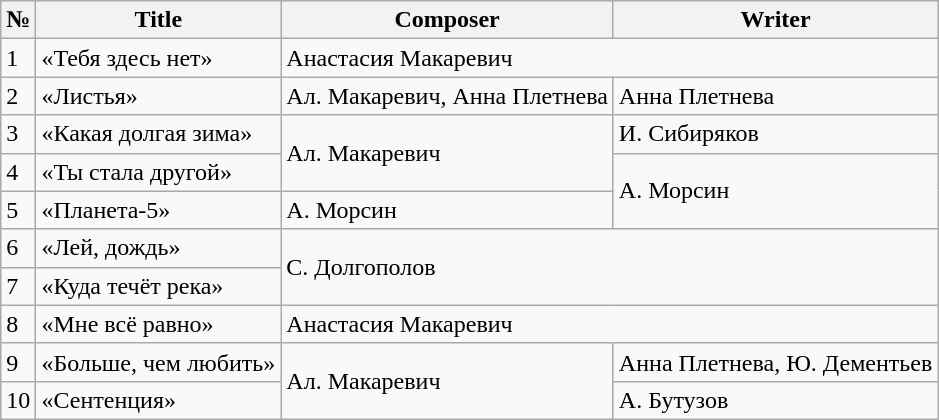<table class="wikitable">
<tr>
<th>№</th>
<th>Title</th>
<th>Composer</th>
<th>Writer</th>
</tr>
<tr>
<td>1</td>
<td>«Тебя здесь нет»</td>
<td colspan="2">Анастасия Макаревич</td>
</tr>
<tr>
<td>2</td>
<td>«Листья»</td>
<td>Ал. Макаревич, Анна Плетнева</td>
<td>Анна Плетнева</td>
</tr>
<tr>
<td>3</td>
<td>«Какая долгая зима»</td>
<td rowspan="2">Ал. Макаревич</td>
<td>И. Сибиряков</td>
</tr>
<tr>
<td>4</td>
<td>«Ты стала другой»</td>
<td rowspan="2">А. Морсин</td>
</tr>
<tr>
<td>5</td>
<td>«Планета-5»</td>
<td>А. Морсин</td>
</tr>
<tr>
<td>6</td>
<td>«Лей, дождь»</td>
<td colspan=2; rowspan=2>С. Долгополов</td>
</tr>
<tr>
<td>7</td>
<td>«Куда течёт река»</td>
</tr>
<tr>
<td>8</td>
<td>«Мне всё равно»</td>
<td colspan="2">Анастасия Макаревич</td>
</tr>
<tr>
<td>9</td>
<td>«Больше, чем любить»</td>
<td rowspan="2">Ал. Макаревич</td>
<td>Анна Плетнева, Ю. Дементьев</td>
</tr>
<tr>
<td>10</td>
<td>«Сентенция»</td>
<td>А. Бутузов</td>
</tr>
</table>
